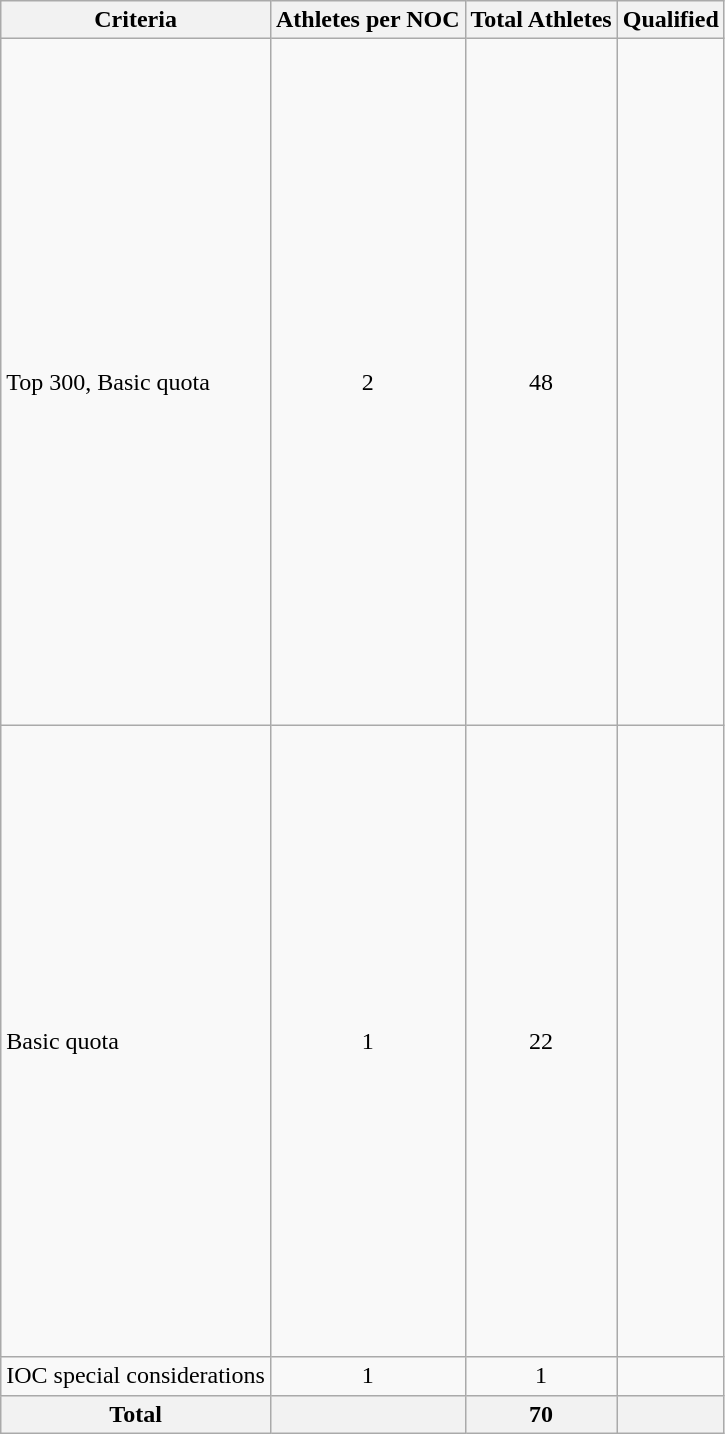<table class="wikitable">
<tr>
<th>Criteria</th>
<th>Athletes per NOC</th>
<th>Total Athletes</th>
<th>Qualified</th>
</tr>
<tr>
<td>Top 300, Basic quota</td>
<td align=center>2</td>
<td align=center>48</td>
<td><br><br><br><br><br><br><br><br><br><br><br><s></s><br><br><s></s><br><br><br><br><br><br><br><br><br><br><br><br></td>
</tr>
<tr>
<td>Basic quota</td>
<td align=center>1</td>
<td align=center>22</td>
<td><s></s><br><br><br><br><br><br><br><br><br><br><br><br><br><s></s><br><br><br><br><br><br><s></s><br><s></s><br><br><br></td>
</tr>
<tr>
<td>IOC special considerations</td>
<td align=center>1</td>
<td align=center>1</td>
<td></td>
</tr>
<tr>
<th>Total</th>
<th></th>
<th>70</th>
<th></th>
</tr>
</table>
